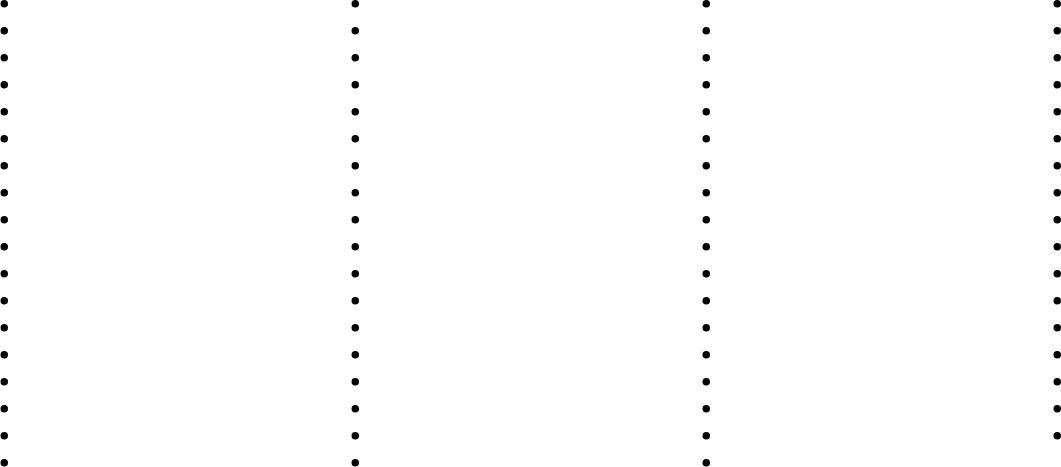<table>
<tr>
<td valign=top width="230px"><br><ul><li></li><li></li><li></li><li></li><li></li><li></li><li></li><li></li><li></li><li></li><li></li><li></li><li></li><li></li><li></li><li></li><li></li><li></li></ul></td>
<td valign=top width="230px"><br><ul><li></li><li></li><li></li><li></li><li></li><li></li><li></li><li></li><li></li><li></li><li></li><li></li><li></li><li></li><li></li><li></li><li></li><li></li></ul></td>
<td valign=top width="230px"><br><ul><li></li><li></li><li></li><li></li><li></li><li></li><li></li><li></li><li></li><li></li><li></li><li></li><li></li><li></li><li></li><li></li><li></li><li></li></ul></td>
<td valign=top width="230px"><br><ul><li></li><li></li><li></li><li></li><li></li><li></li><li></li><li></li><li></li><li></li><li></li><li></li><li></li><li></li><li></li><li></li><li></li></ul></td>
</tr>
</table>
